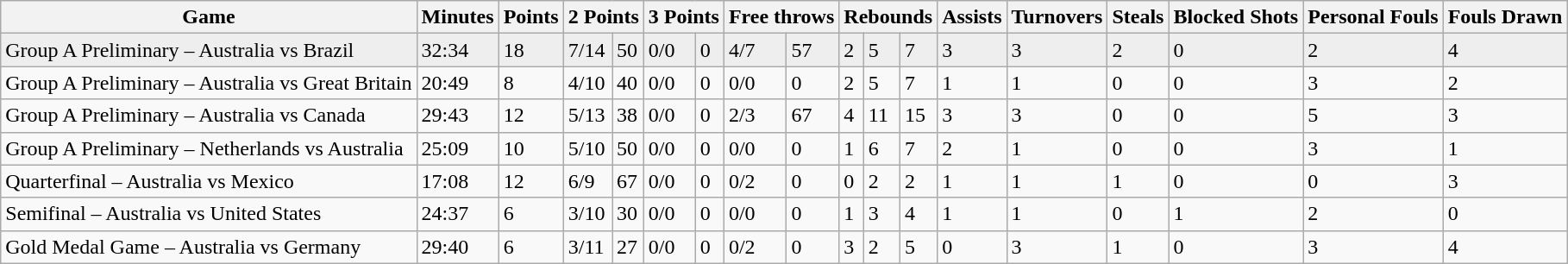<table class="wikitable sortable">
<tr>
<th>Game</th>
<th>Minutes</th>
<th>Points</th>
<th colspan="2">2 Points</th>
<th colspan="2">3 Points</th>
<th colspan="2">Free throws</th>
<th colspan="3">Rebounds</th>
<th>Assists</th>
<th>Turnovers</th>
<th>Steals</th>
<th>Blocked Shots</th>
<th>Personal Fouls</th>
<th>Fouls Drawn</th>
</tr>
<tr bgcolor=#eeeeee ||   ||   ||  ||   ||   ||  >
<td>Group A Preliminary – Australia vs Brazil</td>
<td>32:34</td>
<td>18</td>
<td>7/14</td>
<td>50</td>
<td>0/0</td>
<td>0</td>
<td>4/7</td>
<td>57</td>
<td>2</td>
<td>5</td>
<td>7</td>
<td>3</td>
<td>3</td>
<td>2</td>
<td>0</td>
<td>2</td>
<td>4</td>
</tr>
<tr>
<td>Group A Preliminary – Australia vs Great Britain</td>
<td>20:49</td>
<td>8</td>
<td>4/10</td>
<td>40</td>
<td>0/0</td>
<td>0</td>
<td>0/0</td>
<td>0</td>
<td>2</td>
<td>5</td>
<td>7</td>
<td>1</td>
<td>1</td>
<td>0</td>
<td>0</td>
<td>3</td>
<td>2</td>
</tr>
<tr>
<td>Group A Preliminary – Australia vs Canada</td>
<td>29:43</td>
<td>12</td>
<td>5/13</td>
<td>38</td>
<td>0/0</td>
<td>0</td>
<td>2/3</td>
<td>67</td>
<td>4</td>
<td>11</td>
<td>15</td>
<td>3</td>
<td>3</td>
<td>0</td>
<td>0</td>
<td>5</td>
<td>3</td>
</tr>
<tr>
<td>Group A Preliminary – Netherlands vs Australia</td>
<td>25:09</td>
<td>10</td>
<td>5/10</td>
<td>50</td>
<td>0/0</td>
<td>0</td>
<td>0/0</td>
<td>0</td>
<td>1</td>
<td>6</td>
<td>7</td>
<td>2</td>
<td>1</td>
<td>0</td>
<td>0</td>
<td>3</td>
<td>1</td>
</tr>
<tr>
<td>Quarterfinal – Australia vs Mexico</td>
<td>17:08</td>
<td>12</td>
<td>6/9</td>
<td>67</td>
<td>0/0</td>
<td>0</td>
<td>0/2</td>
<td>0</td>
<td>0</td>
<td>2</td>
<td>2</td>
<td>1</td>
<td>1</td>
<td>1</td>
<td>0</td>
<td>0</td>
<td>3</td>
</tr>
<tr>
<td>Semifinal – Australia vs United States</td>
<td>24:37</td>
<td>6</td>
<td>3/10</td>
<td>30</td>
<td>0/0</td>
<td>0</td>
<td>0/0</td>
<td>0</td>
<td>1</td>
<td>3</td>
<td>4</td>
<td>1</td>
<td>1</td>
<td>0</td>
<td>1</td>
<td>2</td>
<td>0</td>
</tr>
<tr>
<td>Gold Medal Game – Australia vs Germany</td>
<td>29:40</td>
<td>6</td>
<td>3/11</td>
<td>27</td>
<td>0/0</td>
<td>0</td>
<td>0/2</td>
<td>0</td>
<td>3</td>
<td>2</td>
<td>5</td>
<td>0</td>
<td>3</td>
<td>1</td>
<td>0</td>
<td>3</td>
<td>4</td>
</tr>
</table>
